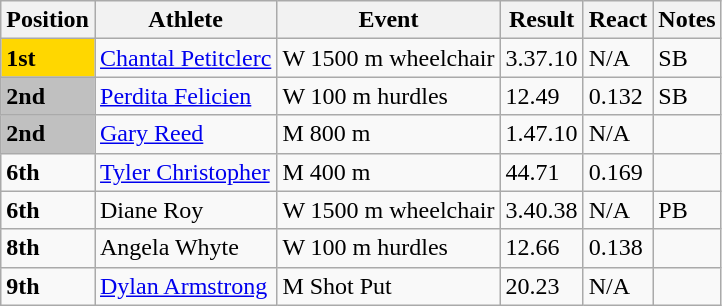<table class="wikitable">
<tr>
<th>Position</th>
<th>Athlete</th>
<th>Event</th>
<th>Result</th>
<th>React</th>
<th>Notes</th>
</tr>
<tr>
<td bgcolor="gold"><strong>1st</strong></td>
<td><a href='#'>Chantal Petitclerc</a></td>
<td>W 1500 m wheelchair</td>
<td>3.37.10</td>
<td>N/A</td>
<td>SB</td>
</tr>
<tr>
<td bgcolor="silver"><strong>2nd</strong></td>
<td><a href='#'>Perdita Felicien</a></td>
<td>W 100 m hurdles</td>
<td>12.49</td>
<td>0.132</td>
<td>SB</td>
</tr>
<tr>
<td bgcolor="silver"><strong>2nd</strong></td>
<td><a href='#'>Gary Reed</a></td>
<td>M 800 m</td>
<td>1.47.10</td>
<td>N/A</td>
<td></td>
</tr>
<tr>
<td bgcolor=""><strong>6th</strong></td>
<td><a href='#'>Tyler Christopher</a></td>
<td>M 400 m</td>
<td>44.71</td>
<td>0.169</td>
<td></td>
</tr>
<tr>
<td bgcolor=""><strong>6th</strong></td>
<td>Diane Roy</td>
<td>W 1500 m wheelchair</td>
<td>3.40.38</td>
<td>N/A</td>
<td>PB</td>
</tr>
<tr>
<td bgcolor=""><strong>8th</strong></td>
<td>Angela Whyte</td>
<td>W 100 m hurdles</td>
<td>12.66</td>
<td>0.138</td>
<td></td>
</tr>
<tr>
<td bgcolor=""><strong>9th</strong></td>
<td><a href='#'>Dylan Armstrong</a></td>
<td>M Shot Put</td>
<td>20.23</td>
<td>N/A</td>
<td></td>
</tr>
</table>
